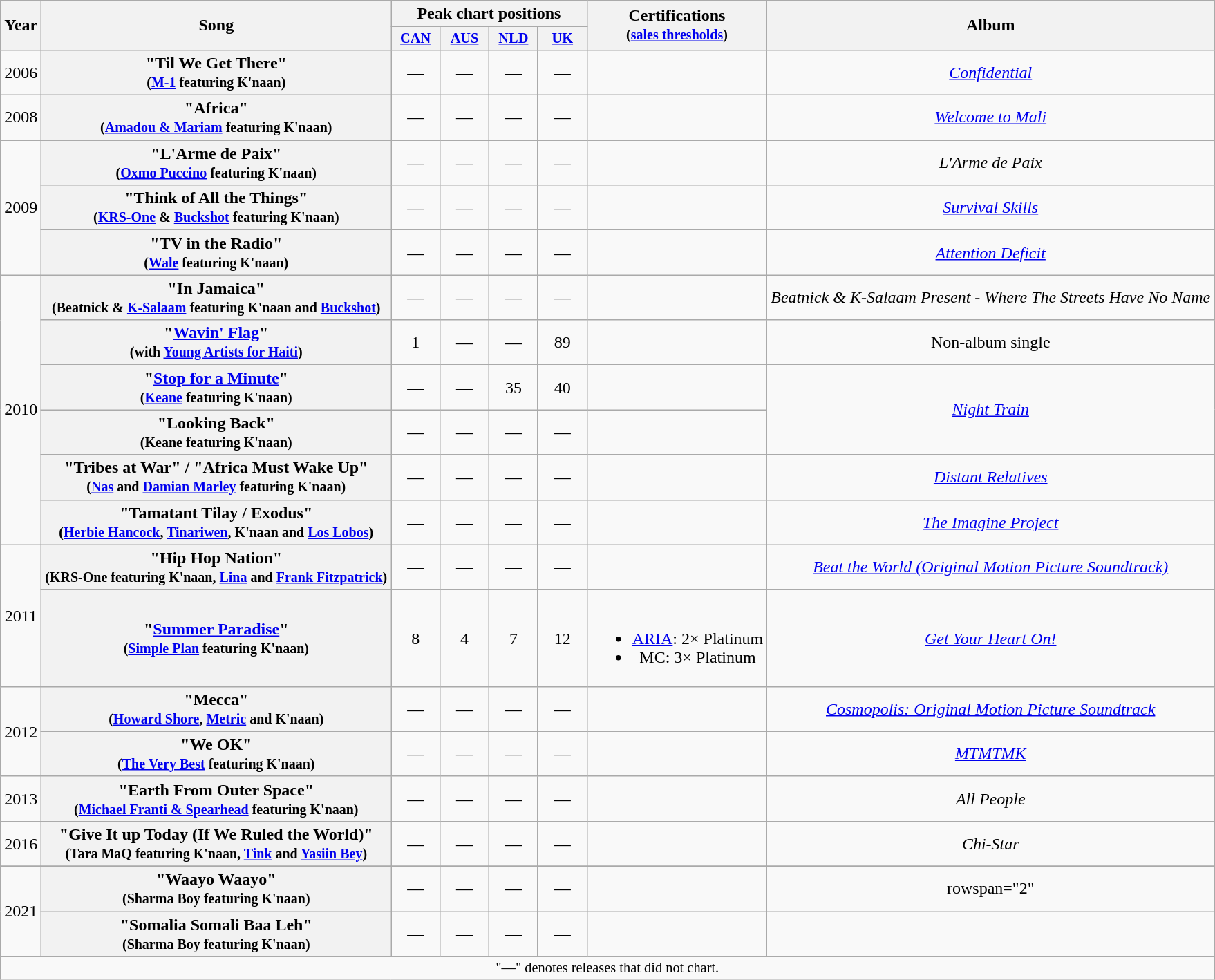<table class="wikitable plainrowheaders" style="text-align:center;">
<tr>
<th scope="col" rowspan="2">Year</th>
<th scope="col" rowspan="2">Song</th>
<th scope="col" colspan="4">Peak chart positions</th>
<th scope="col" rowspan="2">Certifications<br><small>(<a href='#'>sales thresholds</a>)</small></th>
<th scope="col" rowspan="2">Album</th>
</tr>
<tr>
<th scope="col" style="width:3em;font-size:85%;"><a href='#'>CAN</a></th>
<th scope="col" style="width:3em;font-size:85%;"><a href='#'>AUS</a></th>
<th scope="col" style="width:3em;font-size:85%;"><a href='#'>NLD</a></th>
<th scope="col" style="width:3em;font-size:85%;"><a href='#'>UK</a></th>
</tr>
<tr>
<td>2006</td>
<th scope="row">"Til We Get There"<br><small>(<a href='#'>M-1</a> featuring K'naan)</small></th>
<td>—</td>
<td>—</td>
<td>—</td>
<td>—</td>
<td></td>
<td><em><a href='#'>Confidential</a></em></td>
</tr>
<tr>
<td>2008</td>
<th scope="row">"Africa"<br><small>(<a href='#'>Amadou & Mariam</a> featuring K'naan)</small></th>
<td>—</td>
<td>—</td>
<td>—</td>
<td>—</td>
<td></td>
<td><em><a href='#'>Welcome to Mali</a></em></td>
</tr>
<tr>
<td rowspan="3">2009</td>
<th scope="row">"L'Arme de Paix"<br><small>(<a href='#'>Oxmo Puccino</a> featuring K'naan)</small></th>
<td>—</td>
<td>—</td>
<td>—</td>
<td>—</td>
<td></td>
<td><em>L'Arme de Paix</em></td>
</tr>
<tr>
<th scope="row">"Think of All the Things"<br><small>(<a href='#'>KRS-One</a> & <a href='#'>Buckshot</a> featuring K'naan)</small></th>
<td>—</td>
<td>—</td>
<td>—</td>
<td>—</td>
<td></td>
<td><em><a href='#'>Survival Skills</a></em></td>
</tr>
<tr>
<th scope="row">"TV in the Radio"<br><small>(<a href='#'>Wale</a> featuring K'naan)</small></th>
<td>—</td>
<td>—</td>
<td>—</td>
<td>—</td>
<td></td>
<td><em><a href='#'>Attention Deficit</a></em></td>
</tr>
<tr>
<td rowspan="6">2010</td>
<th scope="row">"In Jamaica"<br><small>(Beatnick & <a href='#'>K-Salaam</a> featuring K'naan and <a href='#'>Buckshot</a>)</small></th>
<td>—</td>
<td>—</td>
<td>—</td>
<td>—</td>
<td></td>
<td><em>Beatnick & K-Salaam Present - Where The Streets Have No Name</em></td>
</tr>
<tr>
<th scope="row">"<a href='#'>Wavin' Flag</a>"<br><small>(with <a href='#'>Young Artists for Haiti</a>)</small></th>
<td>1</td>
<td>—</td>
<td>—</td>
<td>89</td>
<td></td>
<td>Non-album single</td>
</tr>
<tr>
<th scope="row">"<a href='#'>Stop for a Minute</a>"<br><small>(<a href='#'>Keane</a> featuring K'naan)</small></th>
<td>—</td>
<td>—</td>
<td>35</td>
<td>40</td>
<td></td>
<td rowspan="2"><em><a href='#'>Night Train</a></em></td>
</tr>
<tr>
<th scope="row">"Looking Back"<br><small>(Keane featuring K'naan)</small></th>
<td>—</td>
<td>—</td>
<td>—</td>
<td>—</td>
<td></td>
</tr>
<tr>
<th scope="row">"Tribes at War" / "Africa Must Wake Up"<br><small>(<a href='#'>Nas</a> and <a href='#'>Damian Marley</a> featuring K'naan)</small></th>
<td>—</td>
<td>—</td>
<td>—</td>
<td>—</td>
<td></td>
<td><em><a href='#'>Distant Relatives</a></em></td>
</tr>
<tr>
<th scope="row">"Tamatant Tilay / Exodus"<br><small>(<a href='#'>Herbie Hancock</a>, <a href='#'>Tinariwen</a>, K'naan and <a href='#'>Los Lobos</a>)</small></th>
<td>—</td>
<td>—</td>
<td>—</td>
<td>—</td>
<td></td>
<td><em><a href='#'>The Imagine Project</a></em></td>
</tr>
<tr>
<td rowspan="2">2011</td>
<th scope="row">"Hip Hop Nation"<br><small>(KRS-One featuring K'naan, <a href='#'>Lina</a> and <a href='#'>Frank Fitzpatrick</a>)</small></th>
<td>—</td>
<td>—</td>
<td>—</td>
<td>—</td>
<td></td>
<td><em><a href='#'>Beat the World (Original Motion Picture Soundtrack)</a></em></td>
</tr>
<tr>
<th scope="row">"<a href='#'>Summer Paradise</a>"<br><small>(<a href='#'>Simple Plan</a> featuring K'naan)</small></th>
<td>8</td>
<td>4</td>
<td>7</td>
<td>12</td>
<td><br><ul><li><a href='#'>ARIA</a>: 2× Platinum</li><li>MC: 3× Platinum</li></ul></td>
<td><em><a href='#'>Get Your Heart On!</a></em></td>
</tr>
<tr>
<td rowspan="2">2012</td>
<th scope="row">"Mecca"<br><small>(<a href='#'>Howard Shore</a>, <a href='#'>Metric</a> and K'naan)</small></th>
<td>—</td>
<td>—</td>
<td>—</td>
<td>—</td>
<td></td>
<td><em><a href='#'>Cosmopolis: Original Motion Picture Soundtrack</a></em></td>
</tr>
<tr>
<th scope="row">"We OK"<br><small>(<a href='#'>The Very Best</a> featuring K'naan)</small></th>
<td>—</td>
<td>—</td>
<td>—</td>
<td>—</td>
<td></td>
<td><em><a href='#'>MTMTMK</a></em></td>
</tr>
<tr>
<td>2013</td>
<th scope="row">"Earth From Outer Space"<br><small>(<a href='#'>Michael Franti & Spearhead</a> featuring K'naan)</small></th>
<td>—</td>
<td>—</td>
<td>—</td>
<td>—</td>
<td></td>
<td><em>All People</em></td>
</tr>
<tr>
<td>2016</td>
<th scope="row">"Give It up Today (If We Ruled the World)"<br><small>(Tara MaQ featuring K'naan, <a href='#'>Tink</a> and <a href='#'>Yasiin Bey</a>)</small></th>
<td>—</td>
<td>—</td>
<td>—</td>
<td>—</td>
<td></td>
<td><em>Chi-Star</em></td>
</tr>
<tr>
</tr>
<tr>
<td rowspan="2">2021</td>
<th scope="row">"Waayo Waayo"<br><small>(Sharma Boy featuring K'naan)</small></th>
<td>—</td>
<td>—</td>
<td>—</td>
<td>—</td>
<td></td>
<td>rowspan="2" </td>
</tr>
<tr>
<th scope="row">"Somalia Somali Baa Leh"<br><small>(Sharma Boy featuring K'naan)</small></th>
<td>—</td>
<td>—</td>
<td>—</td>
<td>—</td>
<td></td>
</tr>
<tr>
<td colspan="18" style="text-align:center; font-size:85%">"—" denotes releases that did not chart.</td>
</tr>
</table>
